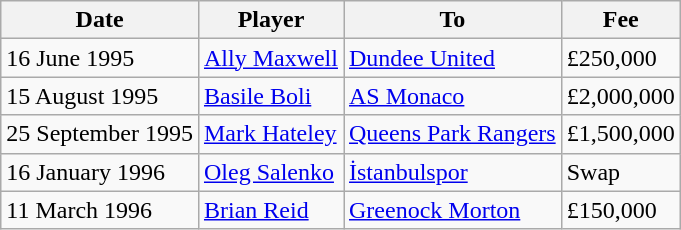<table class="wikitable sortable">
<tr>
<th>Date</th>
<th>Player</th>
<th>To</th>
<th>Fee</th>
</tr>
<tr>
<td>16 June 1995</td>
<td> <a href='#'>Ally Maxwell</a></td>
<td> <a href='#'>Dundee United</a></td>
<td>£250,000</td>
</tr>
<tr>
<td>15 August 1995</td>
<td> <a href='#'>Basile Boli</a></td>
<td> <a href='#'>AS Monaco</a></td>
<td>£2,000,000</td>
</tr>
<tr>
<td>25 September 1995</td>
<td> <a href='#'>Mark Hateley</a></td>
<td> <a href='#'>Queens Park Rangers</a></td>
<td>£1,500,000</td>
</tr>
<tr>
<td>16 January 1996</td>
<td> <a href='#'>Oleg Salenko</a></td>
<td> <a href='#'>İstanbulspor</a></td>
<td>Swap</td>
</tr>
<tr>
<td>11 March 1996</td>
<td> <a href='#'>Brian Reid</a></td>
<td> <a href='#'>Greenock Morton</a></td>
<td>£150,000</td>
</tr>
</table>
